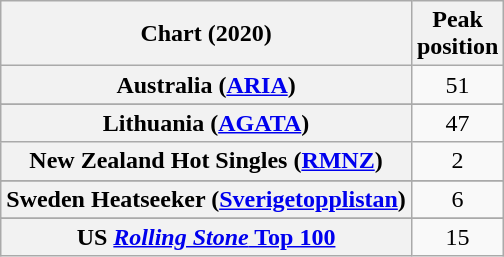<table class="wikitable sortable plainrowheaders" style="text-align:center">
<tr>
<th scope="col">Chart (2020)</th>
<th scope="col">Peak<br>position</th>
</tr>
<tr>
<th scope="row">Australia (<a href='#'>ARIA</a>)</th>
<td>51</td>
</tr>
<tr>
</tr>
<tr>
<th scope="row">Lithuania (<a href='#'>AGATA</a>)</th>
<td>47</td>
</tr>
<tr>
<th scope="row">New Zealand Hot Singles (<a href='#'>RMNZ</a>)</th>
<td>2</td>
</tr>
<tr>
</tr>
<tr>
<th scope="row">Sweden Heatseeker (<a href='#'>Sverigetopplistan</a>)</th>
<td>6</td>
</tr>
<tr>
</tr>
<tr>
</tr>
<tr>
</tr>
<tr>
</tr>
<tr>
</tr>
<tr>
<th scope="row">US <a href='#'><em>Rolling Stone</em> Top 100</a></th>
<td>15</td>
</tr>
</table>
